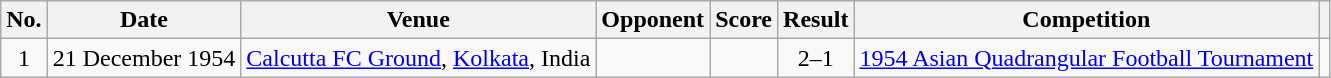<table class="wikitable plainrowheaders sortable">
<tr>
<th scope="col">No.</th>
<th scope="col">Date</th>
<th scope="col">Venue</th>
<th scope="col">Opponent</th>
<th scope="col">Score</th>
<th scope="col">Result</th>
<th scope="col">Competition</th>
<th scope="col" class="unsortable"></th>
</tr>
<tr>
<td align="center">1</td>
<td>21 December 1954</td>
<td><a href='#'>Calcutta FC Ground</a>, <a href='#'>Kolkata</a>, India</td>
<td></td>
<td align="center"></td>
<td align="center">2–1</td>
<td><a href='#'>1954 Asian Quadrangular Football Tournament</a></td>
<td></td>
</tr>
</table>
